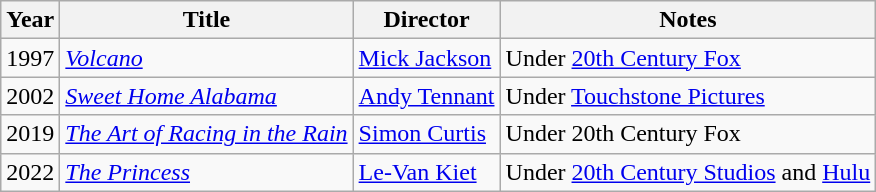<table class="wikitable">
<tr>
<th>Year</th>
<th>Title</th>
<th>Director</th>
<th>Notes</th>
</tr>
<tr>
<td>1997</td>
<td><em><a href='#'>Volcano</a></em></td>
<td><a href='#'>Mick Jackson</a></td>
<td>Under <a href='#'>20th Century Fox</a></td>
</tr>
<tr>
<td>2002</td>
<td><em><a href='#'>Sweet Home Alabama</a></em></td>
<td><a href='#'>Andy Tennant</a></td>
<td>Under <a href='#'>Touchstone Pictures</a></td>
</tr>
<tr>
<td>2019</td>
<td><em><a href='#'>The Art of Racing in the Rain</a></em></td>
<td><a href='#'>Simon Curtis</a></td>
<td>Under 20th Century Fox</td>
</tr>
<tr>
<td>2022</td>
<td><em><a href='#'>The Princess</a></em></td>
<td><a href='#'>Le-Van Kiet</a></td>
<td>Under <a href='#'>20th Century Studios</a> and <a href='#'>Hulu</a></td>
</tr>
</table>
